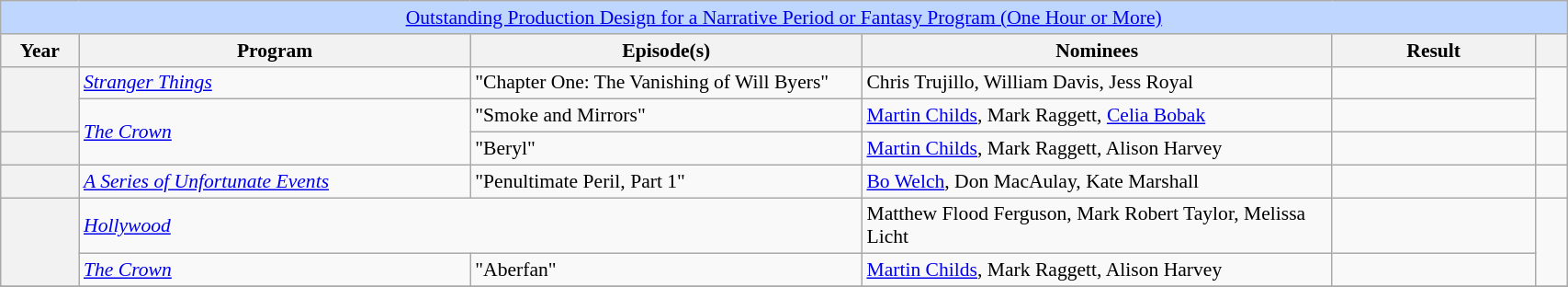<table class="wikitable plainrowheaders" style="font-size: 90%" width=90%>
<tr ---- bgcolor="#bfd7ff">
<td colspan=6 align=center><a href='#'>Outstanding Production Design for a Narrative Period or Fantasy Program (One Hour or More)</a></td>
</tr>
<tr ---- bgcolor="#ebf5ff">
<th width="5%">Year</th>
<th width="25%">Program</th>
<th width="25%">Episode(s)</th>
<th width="30%">Nominees</th>
<th width="13%">Result</th>
<th width="5%"></th>
</tr>
<tr>
<th scope=row rowspan="2"></th>
<td><em><a href='#'>Stranger Things</a></em></td>
<td>"Chapter One: The Vanishing of Will Byers"</td>
<td>Chris Trujillo, William Davis, Jess Royal</td>
<td></td>
<td rowspan="2"></td>
</tr>
<tr>
<td rowspan="2"><em><a href='#'>The Crown</a></em></td>
<td>"Smoke and Mirrors"</td>
<td><a href='#'>Martin Childs</a>, Mark Raggett, <a href='#'>Celia Bobak</a></td>
<td></td>
</tr>
<tr>
<th scope=row></th>
<td>"Beryl"</td>
<td><a href='#'>Martin Childs</a>, Mark Raggett, Alison Harvey</td>
<td></td>
<td></td>
</tr>
<tr>
<th scope=row></th>
<td><em><a href='#'>A Series of Unfortunate Events</a></em></td>
<td>"Penultimate Peril, Part 1"</td>
<td><a href='#'>Bo Welch</a>, Don MacAulay, Kate Marshall</td>
<td></td>
<td></td>
</tr>
<tr>
<th scope=row rowspan="2"></th>
<td colspan="2"><em><a href='#'>Hollywood</a></em></td>
<td>Matthew Flood Ferguson, Mark Robert Taylor, Melissa Licht</td>
<td></td>
<td rowspan="2"></td>
</tr>
<tr>
<td><em><a href='#'>The Crown</a></em></td>
<td>"Aberfan"</td>
<td><a href='#'>Martin Childs</a>, Mark Raggett, Alison Harvey</td>
<td></td>
</tr>
<tr>
</tr>
</table>
